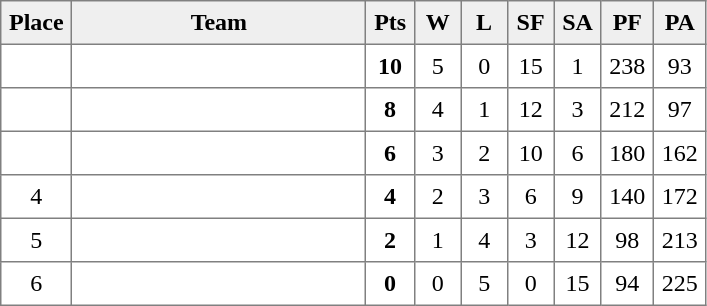<table style=border-collapse:collapse border=1 cellspacing=0 cellpadding=5>
<tr align=center bgcolor=#efefef>
<th width=35>Place</th>
<th width=185>Team</th>
<th width=20>Pts</th>
<th width=20>W</th>
<th width=20>L</th>
<th width=20>SF</th>
<th width=20>SA</th>
<th width=20>PF</th>
<th width=20>PA</th>
</tr>
<tr align=center>
<td></td>
<td style="text-align:left;"></td>
<td><strong>10</strong></td>
<td>5</td>
<td>0</td>
<td>15</td>
<td>1</td>
<td>238</td>
<td>93</td>
</tr>
<tr align=center>
<td></td>
<td style="text-align:left;"></td>
<td><strong>8</strong></td>
<td>4</td>
<td>1</td>
<td>12</td>
<td>3</td>
<td>212</td>
<td>97</td>
</tr>
<tr align=center>
<td></td>
<td style="text-align:left;"></td>
<td><strong>6</strong></td>
<td>3</td>
<td>2</td>
<td>10</td>
<td>6</td>
<td>180</td>
<td>162</td>
</tr>
<tr align=center>
<td>4</td>
<td style="text-align:left;"></td>
<td><strong>4</strong></td>
<td>2</td>
<td>3</td>
<td>6</td>
<td>9</td>
<td>140</td>
<td>172</td>
</tr>
<tr align=center>
<td>5</td>
<td style="text-align:left;"></td>
<td><strong>2</strong></td>
<td>1</td>
<td>4</td>
<td>3</td>
<td>12</td>
<td>98</td>
<td>213</td>
</tr>
<tr align=center>
<td>6</td>
<td style="text-align:left;"></td>
<td><strong>0</strong></td>
<td>0</td>
<td>5</td>
<td>0</td>
<td>15</td>
<td>94</td>
<td>225</td>
</tr>
</table>
